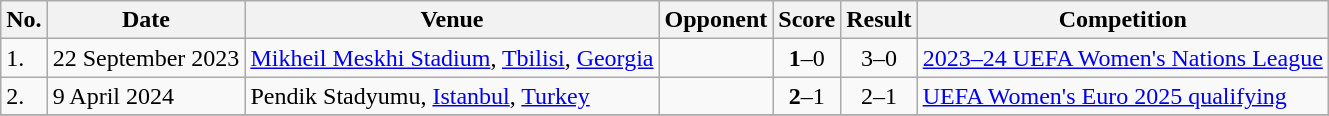<table class="wikitable">
<tr>
<th>No.</th>
<th>Date</th>
<th>Venue</th>
<th>Opponent</th>
<th>Score</th>
<th>Result</th>
<th>Competition</th>
</tr>
<tr>
<td>1.</td>
<td>22 September 2023</td>
<td><a href='#'>Mikheil Meskhi Stadium</a>, <a href='#'>Tbilisi</a>, <a href='#'>Georgia</a></td>
<td></td>
<td align=center><strong>1</strong>–0</td>
<td align=center>3–0</td>
<td><a href='#'>2023–24 UEFA Women's Nations League</a></td>
</tr>
<tr>
<td>2.</td>
<td>9 April 2024</td>
<td>Pendik Stadyumu, <a href='#'>Istanbul</a>, <a href='#'>Turkey</a></td>
<td></td>
<td align=center><strong>2</strong>–1</td>
<td align=center>2–1</td>
<td><a href='#'>UEFA Women's Euro 2025 qualifying</a></td>
</tr>
<tr>
</tr>
</table>
